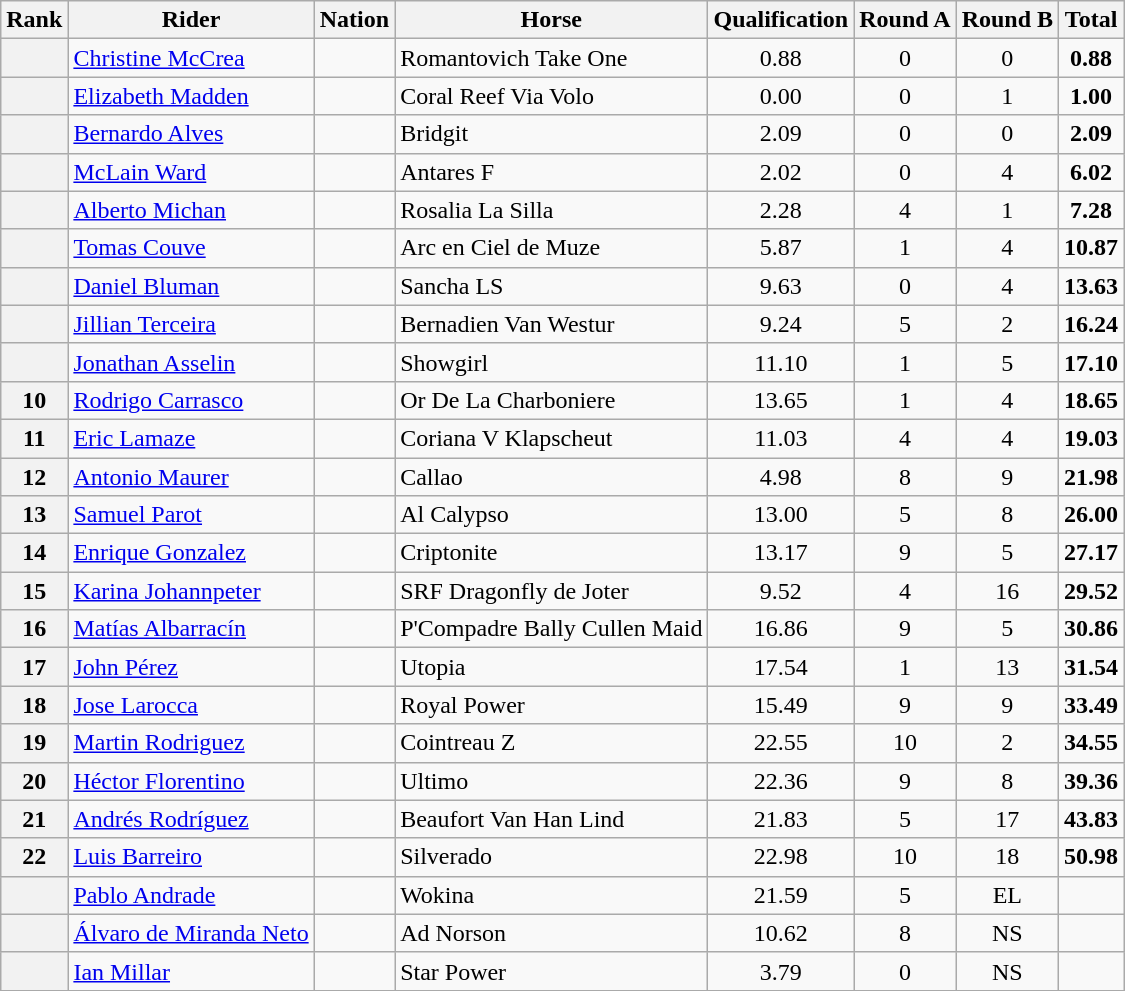<table class="wikitable sortable" style="text-align:center">
<tr>
<th>Rank</th>
<th>Rider</th>
<th>Nation</th>
<th>Horse</th>
<th>Qualification</th>
<th>Round A</th>
<th>Round B</th>
<th>Total</th>
</tr>
<tr>
<th></th>
<td align=left><a href='#'>Christine McCrea</a></td>
<td align=left></td>
<td align=left>Romantovich Take One</td>
<td>0.88</td>
<td>0</td>
<td>0</td>
<td><strong>0.88</strong></td>
</tr>
<tr>
<th></th>
<td align=left><a href='#'>Elizabeth Madden</a></td>
<td align=left></td>
<td align=left>Coral Reef Via Volo</td>
<td>0.00</td>
<td>0</td>
<td>1</td>
<td><strong>1.00</strong></td>
</tr>
<tr>
<th></th>
<td align=left><a href='#'>Bernardo Alves</a></td>
<td align=left></td>
<td align=left>Bridgit</td>
<td>2.09</td>
<td>0</td>
<td>0</td>
<td><strong>2.09</strong></td>
</tr>
<tr>
<th></th>
<td align=left><a href='#'>McLain Ward</a></td>
<td align=left></td>
<td align=left>Antares F</td>
<td>2.02</td>
<td>0</td>
<td>4</td>
<td><strong>6.02</strong></td>
</tr>
<tr>
<th></th>
<td align=left><a href='#'>Alberto Michan</a></td>
<td align=left></td>
<td align=left>Rosalia La Silla</td>
<td>2.28</td>
<td>4</td>
<td>1</td>
<td><strong>7.28</strong></td>
</tr>
<tr>
<th></th>
<td align=left><a href='#'>Tomas Couve</a></td>
<td align=left></td>
<td align=left>Arc en Ciel de Muze</td>
<td>5.87</td>
<td>1</td>
<td>4</td>
<td><strong>10.87</strong></td>
</tr>
<tr>
<th></th>
<td align=left><a href='#'>Daniel Bluman</a></td>
<td align=left></td>
<td align=left>Sancha LS</td>
<td>9.63</td>
<td>0</td>
<td>4</td>
<td><strong>13.63</strong></td>
</tr>
<tr>
<th></th>
<td align=left><a href='#'>Jillian Terceira</a></td>
<td align=left></td>
<td align=left>Bernadien Van Westur</td>
<td>9.24</td>
<td>5</td>
<td>2</td>
<td><strong>16.24</strong></td>
</tr>
<tr>
<th></th>
<td align=left><a href='#'>Jonathan Asselin</a></td>
<td align=left></td>
<td align=left>Showgirl</td>
<td>11.10</td>
<td>1</td>
<td>5</td>
<td><strong>17.10</strong></td>
</tr>
<tr>
<th>10</th>
<td align=left><a href='#'>Rodrigo Carrasco</a></td>
<td align=left></td>
<td align=left>Or De La Charboniere</td>
<td>13.65</td>
<td>1</td>
<td>4</td>
<td><strong>18.65</strong></td>
</tr>
<tr>
<th>11</th>
<td align=left><a href='#'>Eric Lamaze</a></td>
<td align=left></td>
<td align=left>Coriana V Klapscheut</td>
<td>11.03</td>
<td>4</td>
<td>4</td>
<td><strong>19.03</strong></td>
</tr>
<tr>
<th>12</th>
<td align=left><a href='#'>Antonio Maurer</a></td>
<td align=left></td>
<td align=left>Callao</td>
<td>4.98</td>
<td>8</td>
<td>9</td>
<td><strong>21.98</strong></td>
</tr>
<tr>
<th>13</th>
<td align=left><a href='#'>Samuel Parot</a></td>
<td align=left></td>
<td align=left>Al Calypso</td>
<td>13.00</td>
<td>5</td>
<td>8</td>
<td><strong>26.00</strong></td>
</tr>
<tr>
<th>14</th>
<td align=left><a href='#'>Enrique Gonzalez</a></td>
<td align=left></td>
<td align=left>Criptonite</td>
<td>13.17</td>
<td>9</td>
<td>5</td>
<td><strong>27.17</strong></td>
</tr>
<tr>
<th>15</th>
<td align=left><a href='#'>Karina Johannpeter</a></td>
<td align=left></td>
<td align=left>SRF Dragonfly de Joter</td>
<td>9.52</td>
<td>4</td>
<td>16</td>
<td><strong>29.52</strong></td>
</tr>
<tr>
<th>16</th>
<td align=left><a href='#'>Matías Albarracín</a></td>
<td align=left></td>
<td align=left>P'Compadre Bally Cullen Maid</td>
<td>16.86</td>
<td>9</td>
<td>5</td>
<td><strong>30.86</strong></td>
</tr>
<tr>
<th>17</th>
<td align=left><a href='#'>John Pérez</a></td>
<td align=left></td>
<td align=left>Utopia</td>
<td>17.54</td>
<td>1</td>
<td>13</td>
<td><strong>31.54</strong></td>
</tr>
<tr>
<th>18</th>
<td align=left><a href='#'>Jose Larocca</a></td>
<td align=left></td>
<td align=left>Royal Power</td>
<td>15.49</td>
<td>9</td>
<td>9</td>
<td><strong>33.49</strong></td>
</tr>
<tr>
<th>19</th>
<td align=left><a href='#'>Martin Rodriguez</a></td>
<td align=left></td>
<td align=left>Cointreau Z</td>
<td>22.55</td>
<td>10</td>
<td>2</td>
<td><strong>34.55</strong></td>
</tr>
<tr>
<th>20</th>
<td align=left><a href='#'>Héctor Florentino</a></td>
<td align=left></td>
<td align=left>Ultimo</td>
<td>22.36</td>
<td>9</td>
<td>8</td>
<td><strong>39.36</strong></td>
</tr>
<tr>
<th>21</th>
<td align=left><a href='#'>Andrés Rodríguez</a></td>
<td align=left></td>
<td align=left>Beaufort Van Han Lind</td>
<td>21.83</td>
<td>5</td>
<td>17</td>
<td><strong>43.83</strong></td>
</tr>
<tr>
<th>22</th>
<td align=left><a href='#'>Luis Barreiro</a></td>
<td align=left></td>
<td align=left>Silverado</td>
<td>22.98</td>
<td>10</td>
<td>18</td>
<td><strong>50.98</strong></td>
</tr>
<tr>
<th></th>
<td align=left><a href='#'>Pablo Andrade</a></td>
<td align=left></td>
<td align=left>Wokina</td>
<td>21.59</td>
<td>5</td>
<td>EL</td>
<td></td>
</tr>
<tr>
<th></th>
<td align=left><a href='#'>Álvaro de Miranda Neto</a></td>
<td align=left></td>
<td align=left>Ad Norson</td>
<td>10.62</td>
<td>8</td>
<td>NS</td>
<td></td>
</tr>
<tr>
<th></th>
<td align=left><a href='#'>Ian Millar</a></td>
<td align=left></td>
<td align=left>Star Power</td>
<td>3.79</td>
<td>0</td>
<td>NS</td>
<td></td>
</tr>
</table>
